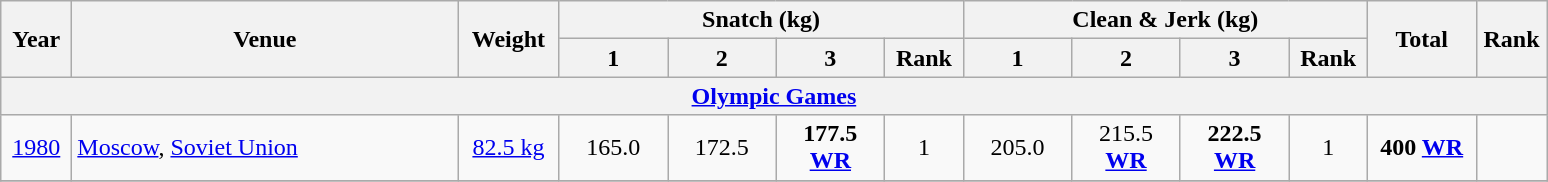<table class="wikitable" style="text-align:center;">
<tr>
<th rowspan=2 width=40>Year</th>
<th rowspan=2 width=250>Venue</th>
<th rowspan=2 width=60>Weight</th>
<th colspan=4>Snatch (kg)</th>
<th colspan=4>Clean & Jerk (kg)</th>
<th rowspan=2 width=65>Total</th>
<th rowspan=2 width=40>Rank</th>
</tr>
<tr>
<th width=65>1</th>
<th width=65>2</th>
<th width=65>3</th>
<th width=45>Rank</th>
<th width=65>1</th>
<th width=65>2</th>
<th width=65>3</th>
<th width=45>Rank</th>
</tr>
<tr>
<th colspan=13><a href='#'>Olympic Games</a></th>
</tr>
<tr>
<td><a href='#'>1980</a></td>
<td align=left> <a href='#'>Moscow</a>, <a href='#'>Soviet Union</a></td>
<td><a href='#'>82.5 kg</a></td>
<td>165.0</td>
<td>172.5</td>
<td><strong>177.5 <a href='#'>WR</a></strong></td>
<td>1</td>
<td>205.0</td>
<td>215.5 <strong><a href='#'>WR</a></strong></td>
<td><strong>222.5 <a href='#'>WR</a></strong></td>
<td>1</td>
<td><strong>400 <a href='#'>WR</a></strong></td>
<td><strong></strong></td>
</tr>
<tr>
</tr>
</table>
